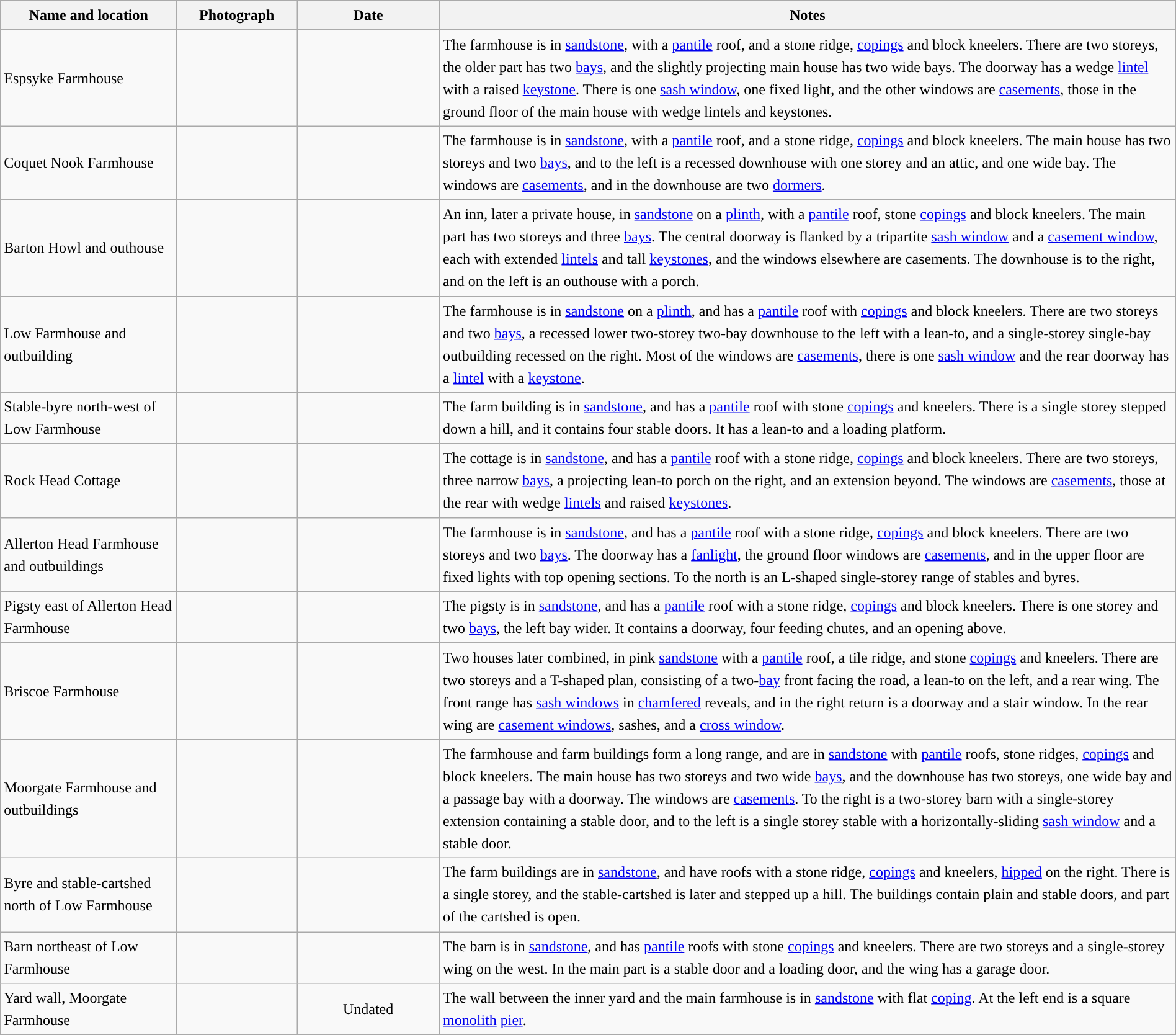<table class="wikitable sortable plainrowheaders" style="width:100%;border:0px;text-align:left;line-height:150%;">
<tr>
<th scope="col"  style="width:150px">Name and location</th>
<th scope="col"  style="width:100px" class="unsortable">Photograph</th>
<th scope="col"  style="width:120px">Date</th>
<th scope="col"  style="width:650px" class="unsortable">Notes</th>
</tr>
<tr>
<td>Espsyke Farmhouse<br><small></small></td>
<td></td>
<td align="center"></td>
<td>The farmhouse is in <a href='#'>sandstone</a>, with a <a href='#'>pantile</a> roof, and a stone ridge, <a href='#'>copings</a> and block kneelers. There are two storeys, the older part has two <a href='#'>bays</a>, and the slightly projecting main house has two wide bays. The doorway has a wedge <a href='#'>lintel</a> with a raised <a href='#'>keystone</a>. There is one <a href='#'>sash window</a>, one fixed light, and the other windows are <a href='#'>casements</a>, those in the ground floor of the main house with wedge lintels and keystones.</td>
</tr>
<tr>
<td>Coquet Nook Farmhouse<br><small></small></td>
<td></td>
<td align="center"></td>
<td>The farmhouse is in <a href='#'>sandstone</a>, with a <a href='#'>pantile</a> roof, and a stone ridge, <a href='#'>copings</a> and block kneelers. The main house has two storeys and two <a href='#'>bays</a>, and to the left is a recessed downhouse with one storey and an attic, and one wide bay. The windows are <a href='#'>casements</a>, and in the downhouse are two <a href='#'>dormers</a>.</td>
</tr>
<tr>
<td>Barton Howl and outhouse<br><small></small></td>
<td></td>
<td align="center"></td>
<td>An inn, later a private house, in <a href='#'>sandstone</a> on a <a href='#'>plinth</a>, with a <a href='#'>pantile</a> roof, stone <a href='#'>copings</a> and block kneelers. The main part has two storeys and three <a href='#'>bays</a>. The central doorway is flanked by a tripartite <a href='#'>sash window</a> and a <a href='#'>casement window</a>, each with extended <a href='#'>lintels</a> and tall <a href='#'>keystones</a>, and the windows elsewhere are casements. The downhouse is to the right, and on the left is an outhouse with a porch.</td>
</tr>
<tr>
<td>Low Farmhouse and outbuilding<br><small></small></td>
<td></td>
<td align="center"></td>
<td>The farmhouse is in <a href='#'>sandstone</a> on a <a href='#'>plinth</a>, and has a <a href='#'>pantile</a> roof with <a href='#'>copings</a> and block kneelers. There are two storeys and two <a href='#'>bays</a>, a recessed lower two-storey two-bay downhouse to the left with a lean-to, and a single-storey single-bay outbuilding recessed on the right. Most of the windows are <a href='#'>casements</a>, there is one <a href='#'>sash window</a> and the rear doorway has a <a href='#'>lintel</a> with a <a href='#'>keystone</a>.</td>
</tr>
<tr>
<td>Stable-byre north-west of Low Farmhouse<br><small></small></td>
<td></td>
<td align="center"></td>
<td>The farm building is in <a href='#'>sandstone</a>, and has a <a href='#'>pantile</a> roof with stone <a href='#'>copings</a> and kneelers. There is a single storey stepped down a hill, and it contains four stable doors. It has a lean-to and a loading platform.</td>
</tr>
<tr>
<td>Rock Head Cottage<br><small></small></td>
<td></td>
<td align="center"></td>
<td>The cottage is in <a href='#'>sandstone</a>, and has a <a href='#'>pantile</a> roof with a stone ridge, <a href='#'>copings</a> and block kneelers. There are two storeys, three narrow <a href='#'>bays</a>, a projecting lean-to porch on the right, and an extension beyond. The windows are <a href='#'>casements</a>, those at the rear with wedge <a href='#'>lintels</a> and raised <a href='#'>keystones</a>.</td>
</tr>
<tr>
<td>Allerton Head Farmhouse and outbuildings<br><small></small></td>
<td></td>
<td align="center"></td>
<td>The farmhouse is in <a href='#'>sandstone</a>, and has a <a href='#'>pantile</a> roof with a stone ridge, <a href='#'>copings</a> and block kneelers. There are two storeys and two <a href='#'>bays</a>. The doorway has a <a href='#'>fanlight</a>, the ground floor windows are <a href='#'>casements</a>, and in the upper floor are fixed lights with top opening sections. To the north is an L-shaped single-storey range of stables and byres.</td>
</tr>
<tr>
<td>Pigsty east of Allerton Head Farmhouse<br><small></small></td>
<td></td>
<td align="center"></td>
<td>The pigsty is in <a href='#'>sandstone</a>, and has a <a href='#'>pantile</a> roof with a stone ridge, <a href='#'>copings</a> and block kneelers. There is one storey and two <a href='#'>bays</a>, the left bay wider. It contains a doorway, four feeding chutes, and an opening above.</td>
</tr>
<tr>
<td>Briscoe Farmhouse<br><small></small></td>
<td></td>
<td align="center"></td>
<td>Two houses later combined, in pink <a href='#'>sandstone</a> with a <a href='#'>pantile</a> roof, a tile ridge, and stone <a href='#'>copings</a> and kneelers. There are two storeys and a T-shaped plan, consisting of a two-<a href='#'>bay</a> front facing the road, a lean-to on the left, and a rear wing. The front range has <a href='#'>sash windows</a> in <a href='#'>chamfered</a> reveals,  and in the right return is a doorway and a stair window. In the rear wing are <a href='#'>casement windows</a>, sashes, and a <a href='#'>cross window</a>.</td>
</tr>
<tr>
<td>Moorgate Farmhouse and outbuildings<br><small></small></td>
<td></td>
<td align="center"></td>
<td>The farmhouse and farm buildings form a long range, and are in <a href='#'>sandstone</a> with <a href='#'>pantile</a> roofs, stone ridges, <a href='#'>copings</a> and block kneelers. The main house has two storeys and two wide <a href='#'>bays</a>, and the downhouse has two storeys, one wide bay and a passage bay with a doorway. The windows are <a href='#'>casements</a>. To the right is a two-storey barn with a single-storey extension containing a stable door, and to the left is a single storey stable with a horizontally-sliding <a href='#'>sash window</a> and a stable door.</td>
</tr>
<tr>
<td>Byre and stable-cartshed north of Low Farmhouse<br><small></small></td>
<td></td>
<td align="center"></td>
<td>The farm buildings are in <a href='#'>sandstone</a>, and have roofs with a stone ridge, <a href='#'>copings</a> and kneelers, <a href='#'>hipped</a> on the right. There is a single storey, and the stable-cartshed is later and stepped up a hill. The buildings contain plain and stable doors, and part of the cartshed is open.</td>
</tr>
<tr>
<td>Barn northeast of Low Farmhouse<br><small></small></td>
<td></td>
<td align="center"></td>
<td>The barn is in <a href='#'>sandstone</a>, and has <a href='#'>pantile</a> roofs with stone <a href='#'>copings</a> and kneelers. There are two storeys and a single-storey wing on the west. In the main part is a stable door and a loading door, and the wing has a garage door.</td>
</tr>
<tr>
<td>Yard wall, Moorgate Farmhouse<br><small></small></td>
<td></td>
<td align="center">Undated</td>
<td>The wall between the inner yard and the main farmhouse is in <a href='#'>sandstone</a> with flat <a href='#'>coping</a>. At the left end is a square <a href='#'>monolith</a> <a href='#'>pier</a>.</td>
</tr>
<tr>
</tr>
</table>
